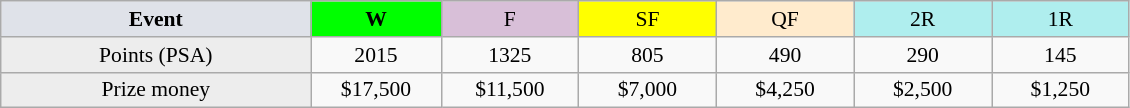<table class=wikitable style=font-size:90%;text-align:center>
<tr>
<td width=200 colspan=1 bgcolor=#dfe2e9><strong>Event</strong></td>
<td width=80 bgcolor=lime><strong>W</strong></td>
<td width=85 bgcolor=#D8BFD8>F</td>
<td width=85 bgcolor=#FFFF00>SF</td>
<td width=85 bgcolor=#ffebcd>QF</td>
<td width=85 bgcolor=#afeeee>2R</td>
<td width=85 bgcolor=#afeeee>1R</td>
</tr>
<tr>
<td bgcolor=#EDEDED>Points (PSA)</td>
<td>2015</td>
<td>1325</td>
<td>805</td>
<td>490</td>
<td>290</td>
<td>145</td>
</tr>
<tr>
<td bgcolor=#EDEDED>Prize money</td>
<td>$17,500</td>
<td>$11,500</td>
<td>$7,000</td>
<td>$4,250</td>
<td>$2,500</td>
<td>$1,250</td>
</tr>
</table>
